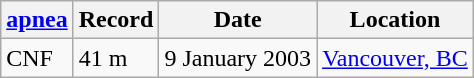<table class="wikitable sortable">
<tr>
<th><a href='#'>apnea</a></th>
<th>Record</th>
<th>Date</th>
<th>Location</th>
</tr>
<tr>
<td>CNF</td>
<td>41 m</td>
<td>9 January 2003</td>
<td><a href='#'>Vancouver, BC</a></td>
</tr>
</table>
